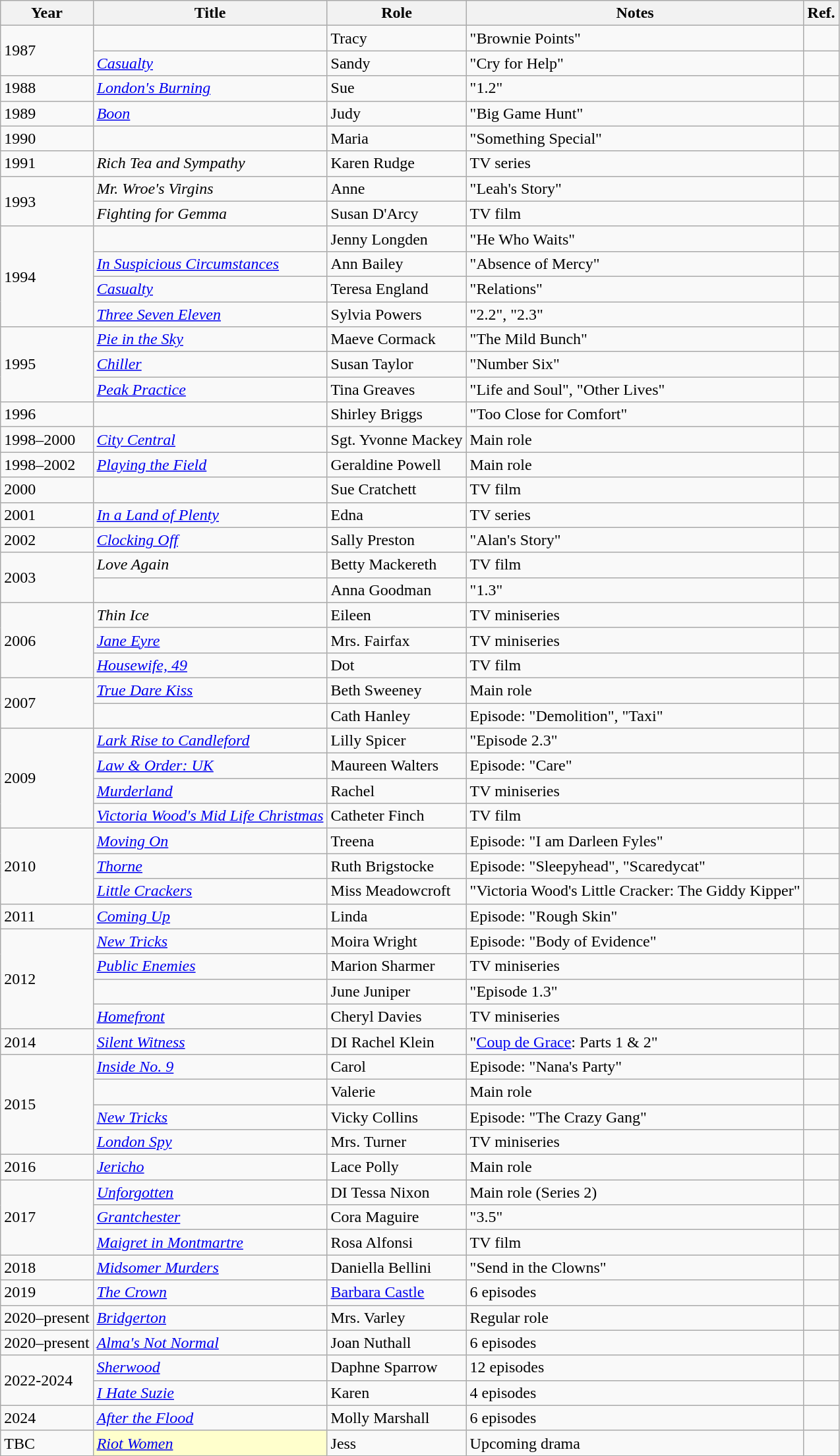<table class="wikitable sortable">
<tr>
<th>Year</th>
<th>Title</th>
<th>Role</th>
<th class="unsortable">Notes</th>
<th>Ref.</th>
</tr>
<tr>
<td rowspan="2">1987</td>
<td><em></em></td>
<td>Tracy</td>
<td>"Brownie Points"</td>
<td></td>
</tr>
<tr>
<td><em><a href='#'>Casualty</a></em></td>
<td>Sandy</td>
<td>"Cry for Help"</td>
<td></td>
</tr>
<tr>
<td>1988</td>
<td><em><a href='#'>London's Burning</a></em></td>
<td>Sue</td>
<td>"1.2"</td>
<td></td>
</tr>
<tr>
<td>1989</td>
<td><em><a href='#'>Boon</a></em></td>
<td>Judy</td>
<td>"Big Game Hunt"</td>
<td></td>
</tr>
<tr>
<td>1990</td>
<td><em></em></td>
<td>Maria</td>
<td>"Something Special"</td>
<td></td>
</tr>
<tr>
<td>1991</td>
<td><em>Rich Tea and Sympathy</em></td>
<td>Karen Rudge</td>
<td>TV series</td>
<td></td>
</tr>
<tr>
<td rowspan="2">1993</td>
<td><em>Mr. Wroe's Virgins</em></td>
<td>Anne</td>
<td>"Leah's Story"</td>
<td></td>
</tr>
<tr>
<td><em>Fighting for Gemma</em></td>
<td>Susan D'Arcy</td>
<td>TV film</td>
<td></td>
</tr>
<tr>
<td rowspan="4">1994</td>
<td><em></em></td>
<td>Jenny Longden</td>
<td>"He Who Waits"</td>
<td></td>
</tr>
<tr>
<td><em><a href='#'>In Suspicious Circumstances</a></em></td>
<td>Ann Bailey</td>
<td>"Absence of Mercy"</td>
<td></td>
</tr>
<tr>
<td><em><a href='#'>Casualty</a></em></td>
<td>Teresa England</td>
<td>"Relations"</td>
<td></td>
</tr>
<tr>
<td><em><a href='#'>Three Seven Eleven</a></em></td>
<td>Sylvia Powers</td>
<td>"2.2", "2.3"</td>
<td></td>
</tr>
<tr>
<td rowspan="3">1995</td>
<td><em><a href='#'>Pie in the Sky</a></em></td>
<td>Maeve Cormack</td>
<td>"The Mild Bunch"</td>
<td></td>
</tr>
<tr>
<td><em><a href='#'>Chiller</a></em></td>
<td>Susan Taylor</td>
<td>"Number Six"</td>
<td></td>
</tr>
<tr>
<td><em><a href='#'>Peak Practice</a></em></td>
<td>Tina Greaves</td>
<td>"Life and Soul", "Other Lives"</td>
<td></td>
</tr>
<tr>
<td>1996</td>
<td><em></em></td>
<td>Shirley Briggs</td>
<td>"Too Close for Comfort"</td>
<td></td>
</tr>
<tr>
<td>1998–2000</td>
<td><em><a href='#'>City Central</a></em></td>
<td>Sgt. Yvonne Mackey</td>
<td>Main role</td>
<td></td>
</tr>
<tr>
<td>1998–2002</td>
<td><em><a href='#'>Playing the Field</a></em></td>
<td>Geraldine Powell</td>
<td>Main role</td>
<td></td>
</tr>
<tr>
<td>2000</td>
<td><em></em></td>
<td>Sue Cratchett</td>
<td>TV film</td>
<td></td>
</tr>
<tr>
<td>2001</td>
<td><em><a href='#'>In a Land of Plenty</a></em></td>
<td>Edna</td>
<td>TV series</td>
<td></td>
</tr>
<tr>
<td>2002</td>
<td><em><a href='#'>Clocking Off</a></em></td>
<td>Sally Preston</td>
<td>"Alan's Story"</td>
<td></td>
</tr>
<tr>
<td rowspan="2">2003</td>
<td><em>Love Again</em></td>
<td>Betty Mackereth</td>
<td>TV film</td>
<td></td>
</tr>
<tr>
<td><em></em></td>
<td>Anna Goodman</td>
<td>"1.3"</td>
<td></td>
</tr>
<tr>
<td rowspan="3">2006</td>
<td><em>Thin Ice</em></td>
<td>Eileen</td>
<td>TV miniseries</td>
<td></td>
</tr>
<tr>
<td><em><a href='#'>Jane Eyre</a></em></td>
<td>Mrs. Fairfax</td>
<td>TV miniseries</td>
<td></td>
</tr>
<tr>
<td><em><a href='#'>Housewife, 49</a></em></td>
<td>Dot</td>
<td>TV film</td>
<td></td>
</tr>
<tr>
<td rowspan="2">2007</td>
<td><em><a href='#'>True Dare Kiss</a></em></td>
<td>Beth Sweeney</td>
<td>Main role</td>
<td></td>
</tr>
<tr>
<td><em></em></td>
<td>Cath Hanley</td>
<td>Episode: "Demolition", "Taxi"</td>
<td></td>
</tr>
<tr>
<td rowspan="4">2009</td>
<td><em><a href='#'>Lark Rise to Candleford</a></em></td>
<td>Lilly Spicer</td>
<td>"Episode 2.3"</td>
<td></td>
</tr>
<tr>
<td><em><a href='#'>Law & Order: UK</a></em></td>
<td>Maureen Walters</td>
<td>Episode: "Care"</td>
<td></td>
</tr>
<tr>
<td><em><a href='#'>Murderland</a></em></td>
<td>Rachel</td>
<td>TV miniseries</td>
<td></td>
</tr>
<tr>
<td><em><a href='#'>Victoria Wood's Mid Life Christmas</a></em></td>
<td>Catheter Finch</td>
<td>TV film</td>
<td></td>
</tr>
<tr>
<td rowspan="3">2010</td>
<td><em><a href='#'>Moving On</a></em></td>
<td>Treena</td>
<td>Episode: "I am Darleen Fyles"</td>
<td></td>
</tr>
<tr>
<td><em><a href='#'>Thorne</a></em></td>
<td>Ruth Brigstocke</td>
<td>Episode: "Sleepyhead", "Scaredycat"</td>
<td></td>
</tr>
<tr>
<td><em><a href='#'>Little Crackers</a></em></td>
<td>Miss Meadowcroft</td>
<td>"Victoria Wood's Little Cracker: The Giddy Kipper"</td>
<td></td>
</tr>
<tr>
<td>2011</td>
<td><em><a href='#'>Coming Up</a></em></td>
<td>Linda</td>
<td>Episode: "Rough Skin"</td>
<td></td>
</tr>
<tr>
<td rowspan="4">2012</td>
<td><em><a href='#'>New Tricks</a></em></td>
<td>Moira Wright</td>
<td>Episode: "Body of Evidence"</td>
<td></td>
</tr>
<tr>
<td><em><a href='#'>Public Enemies</a></em></td>
<td>Marion Sharmer</td>
<td>TV miniseries</td>
<td></td>
</tr>
<tr>
<td><em></em></td>
<td>June Juniper</td>
<td>"Episode 1.3"</td>
<td></td>
</tr>
<tr>
<td><em><a href='#'>Homefront</a></em></td>
<td>Cheryl Davies</td>
<td>TV miniseries</td>
<td></td>
</tr>
<tr>
<td>2014</td>
<td><em><a href='#'>Silent Witness</a></em></td>
<td>DI Rachel Klein</td>
<td>"<a href='#'>Coup de Grace</a>: Parts 1 & 2"</td>
<td></td>
</tr>
<tr>
<td rowspan="4">2015</td>
<td><em><a href='#'>Inside No. 9</a></em></td>
<td>Carol</td>
<td>Episode: "Nana's Party"</td>
<td></td>
</tr>
<tr>
<td><em></em></td>
<td>Valerie</td>
<td>Main role</td>
<td></td>
</tr>
<tr>
<td><em><a href='#'>New Tricks</a></em></td>
<td>Vicky Collins</td>
<td>Episode: "The Crazy Gang"</td>
<td></td>
</tr>
<tr>
<td><em><a href='#'>London Spy</a></em></td>
<td>Mrs. Turner</td>
<td>TV miniseries</td>
<td></td>
</tr>
<tr>
<td>2016</td>
<td><em><a href='#'>Jericho</a></em></td>
<td>Lace Polly</td>
<td>Main role</td>
<td></td>
</tr>
<tr>
<td rowspan="3">2017</td>
<td><em><a href='#'>Unforgotten</a></em></td>
<td>DI Tessa Nixon</td>
<td>Main role (Series 2)</td>
<td></td>
</tr>
<tr>
<td><em><a href='#'>Grantchester</a></em></td>
<td>Cora Maguire</td>
<td>"3.5"</td>
<td></td>
</tr>
<tr>
<td><em><a href='#'>Maigret in Montmartre</a></em></td>
<td>Rosa Alfonsi</td>
<td>TV film</td>
<td></td>
</tr>
<tr>
<td>2018</td>
<td><em><a href='#'>Midsomer Murders</a></em></td>
<td>Daniella Bellini</td>
<td>"Send in the Clowns"</td>
<td></td>
</tr>
<tr>
<td>2019</td>
<td><em><a href='#'>The Crown</a></em></td>
<td><a href='#'>Barbara Castle</a></td>
<td>6 episodes</td>
<td></td>
</tr>
<tr>
<td>2020–present</td>
<td><em><a href='#'>Bridgerton</a></em></td>
<td>Mrs. Varley</td>
<td>Regular role</td>
<td></td>
</tr>
<tr>
<td>2020–present</td>
<td><em><a href='#'>Alma's Not Normal</a></em></td>
<td>Joan Nuthall</td>
<td>6 episodes</td>
<td></td>
</tr>
<tr>
<td rowspan="2">2022-2024</td>
<td><em><a href='#'>Sherwood</a></em></td>
<td>Daphne Sparrow</td>
<td>12 episodes</td>
<td></td>
</tr>
<tr>
<td><em><a href='#'>I Hate Suzie</a></em></td>
<td>Karen</td>
<td>4 episodes</td>
<td></td>
</tr>
<tr>
<td>2024</td>
<td><em><a href='#'>After the Flood</a></em></td>
<td>Molly Marshall</td>
<td>6 episodes</td>
<td></td>
</tr>
<tr>
<td>TBC</td>
<td style="background:#FFFFCC;"> <em><a href='#'>Riot Women</a></em></td>
<td>Jess</td>
<td>Upcoming drama</td>
<td></td>
</tr>
</table>
